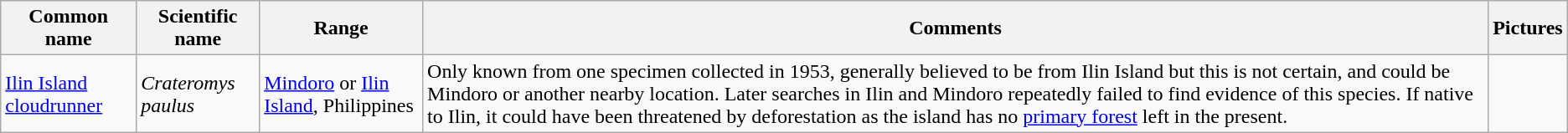<table class="wikitable">
<tr>
<th>Common name</th>
<th>Scientific name</th>
<th>Range</th>
<th class="unsortable">Comments</th>
<th class="unsortable">Pictures</th>
</tr>
<tr>
<td><a href='#'>Ilin Island cloudrunner</a></td>
<td><em>Crateromys paulus</em></td>
<td><a href='#'>Mindoro</a> or <a href='#'>Ilin Island</a>, Philippines</td>
<td>Only known from one specimen collected in 1953, generally believed to be from Ilin Island but this is not certain, and could be Mindoro or another nearby location. Later searches in Ilin and Mindoro repeatedly failed to find evidence of this species. If native to Ilin, it could have been threatened by deforestation as the island has no <a href='#'>primary forest</a> left in the present.</td>
<td></td>
</tr>
</table>
